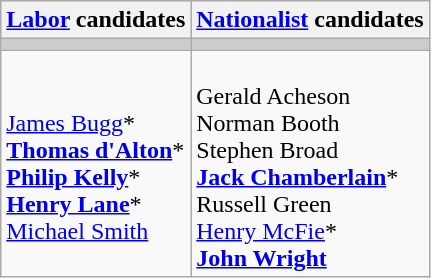<table class="wikitable">
<tr>
<th><a href='#'>Labor</a> candidates</th>
<th><a href='#'>Nationalist</a> candidates</th>
</tr>
<tr bgcolor="#cccccc">
<td></td>
<td></td>
</tr>
<tr>
<td><br><a href='#'>James Bugg</a>*<br>
<strong><a href='#'>Thomas d'Alton</a></strong>*<br>
<strong><a href='#'>Philip Kelly</a></strong>*<br>
<strong><a href='#'>Henry Lane</a></strong>*<br>
<a href='#'>Michael Smith</a></td>
<td><br>Gerald Acheson<br>
Norman Booth<br>
Stephen Broad<br>
<strong><a href='#'>Jack Chamberlain</a></strong>*<br>
Russell Green<br>
<a href='#'>Henry McFie</a>*<br>
<strong><a href='#'>John Wright</a></strong></td>
</tr>
</table>
